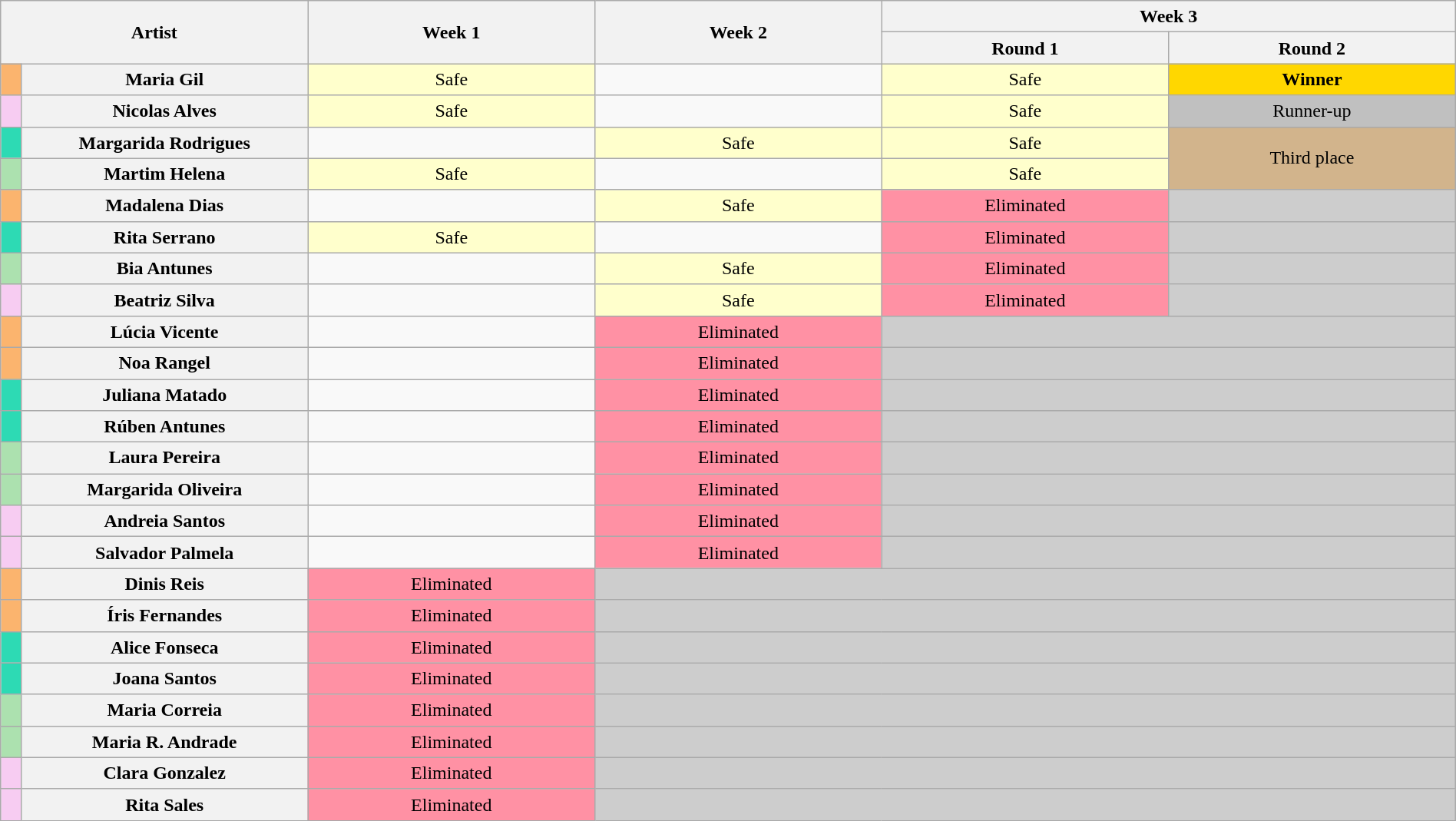<table class="wikitable nowrap" style="text-align:center; line-height:20px; width:100%">
<tr>
<th style="width:15%" rowspan="2" colspan="2">Artist</th>
<th style="width:14%" rowspan="2">Week 1</th>
<th style="width:14%" rowspan="2">Week 2</th>
<th style="width:00%" colspan="2">Week 3</th>
</tr>
<tr>
<th style="width:14%">Round 1</th>
<th style="width:14%">Round 2</th>
</tr>
<tr>
<th style="background:#fbb46e"></th>
<th>Maria Gil</th>
<td style="background:#FFFFCC">Safe</td>
<td></td>
<td style="background:#FFFFCC">Safe</td>
<td style="background: gold"><strong>Winner</strong></td>
</tr>
<tr>
<th style="background:#f7ccf2"></th>
<th>Nicolas Alves</th>
<td style="background:#FFFFCC">Safe</td>
<td></td>
<td style="background:#FFFFCC">Safe</td>
<td style="background: silver">Runner-up</td>
</tr>
<tr>
<th style="background:#2ddab4"></th>
<th>Margarida Rodrigues</th>
<td></td>
<td style="background:#FFFFCC">Safe</td>
<td style="background:#FFFFCC">Safe</td>
<td style="background: tan" rowspan="2">Third place</td>
</tr>
<tr>
<th style="background:#ace1af"></th>
<th>Martim Helena</th>
<td style="background:#FFFFCC">Safe</td>
<td></td>
<td style="background:#FFFFCC">Safe</td>
</tr>
<tr>
<th style="background:#fbb46e"></th>
<th>Madalena Dias</th>
<td></td>
<td style="background:#FFFFCC">Safe</td>
<td style="background:#FF91A4">Eliminated</td>
<td style="background:#cdcdcd"></td>
</tr>
<tr>
<th style="background:#2ddab4"></th>
<th>Rita Serrano</th>
<td style="background:#FFFFCC">Safe</td>
<td></td>
<td style="background:#FF91A4">Eliminated</td>
<td style="background:#cdcdcd"></td>
</tr>
<tr>
<th style="background:#ace1af"></th>
<th>Bia Antunes</th>
<td></td>
<td style="background:#FFFFCC">Safe</td>
<td style="background:#FF91A4">Eliminated</td>
<td style="background:#cdcdcd"></td>
</tr>
<tr>
<th style="background:#f7ccf2"></th>
<th>Beatriz Silva</th>
<td></td>
<td style="background:#FFFFCC">Safe</td>
<td style="background:#FF91A4">Eliminated</td>
<td style="background:#cdcdcd"></td>
</tr>
<tr>
<th style="background:#fbb46e"></th>
<th>Lúcia Vicente</th>
<td></td>
<td style="background:#FF91A4">Eliminated</td>
<td style="background:#cdcdcd" colspan="3"></td>
</tr>
<tr>
<th style="background:#fbb46e"></th>
<th>Noa Rangel</th>
<td></td>
<td style="background:#FF91A4">Eliminated</td>
<td style="background:#cdcdcd" colspan="3"></td>
</tr>
<tr>
<th style="background:#2ddab4"></th>
<th>Juliana Matado</th>
<td></td>
<td style="background:#FF91A4">Eliminated</td>
<td style="background:#cdcdcd" colspan="3"></td>
</tr>
<tr>
<th style="background:#2ddab4"></th>
<th>Rúben Antunes</th>
<td></td>
<td style="background:#FF91A4">Eliminated</td>
<td style="background:#cdcdcd" colspan="3"></td>
</tr>
<tr>
<th style="background:#ace1af"></th>
<th>Laura Pereira</th>
<td></td>
<td style="background:#FF91A4">Eliminated</td>
<td style="background:#cdcdcd" colspan="3"></td>
</tr>
<tr>
<th style="background:#ace1af"></th>
<th>Margarida Oliveira</th>
<td></td>
<td style="background:#FF91A4">Eliminated</td>
<td style="background:#cdcdcd" colspan="3"></td>
</tr>
<tr>
<th style="background:#f7ccf2"></th>
<th>Andreia Santos</th>
<td></td>
<td style="background:#FF91A4">Eliminated</td>
<td style="background:#cdcdcd" colspan="3"></td>
</tr>
<tr>
<th style="background:#f7ccf2"></th>
<th>Salvador Palmela</th>
<td></td>
<td style="background:#FF91A4">Eliminated</td>
<td style="background:#cdcdcd" colspan="3"></td>
</tr>
<tr>
<th style="background:#fbb46e; width:1%"></th>
<th>Dinis Reis</th>
<td style="background:#FF91A4">Eliminated</td>
<td style="background:#cdcdcd" colspan="3"></td>
</tr>
<tr>
<th style="background:#fbb46e"></th>
<th>Íris Fernandes</th>
<td style="background:#FF91A4">Eliminated</td>
<td style="background:#cdcdcd" colspan="3"></td>
</tr>
<tr>
<th style="background:#2ddab4"></th>
<th>Alice Fonseca</th>
<td style="background:#FF91A4">Eliminated</td>
<td style="background:#cdcdcd" colspan="3"></td>
</tr>
<tr>
<th style="background:#2ddab4"></th>
<th>Joana Santos</th>
<td style="background:#FF91A4">Eliminated</td>
<td style="background:#cdcdcd" colspan="3"></td>
</tr>
<tr>
<th style="background:#ace1af"></th>
<th>Maria Correia</th>
<td style="background:#FF91A4">Eliminated</td>
<td style="background:#cdcdcd" colspan="3"></td>
</tr>
<tr>
<th style="background:#ace1af"></th>
<th>Maria R. Andrade</th>
<td style="background:#FF91A4">Eliminated</td>
<td style="background:#cdcdcd" colspan="3"></td>
</tr>
<tr>
<th style="background:#f7ccf2"></th>
<th>Clara Gonzalez</th>
<td style="background:#FF91A4">Eliminated</td>
<td style="background:#cdcdcd" colspan="3"></td>
</tr>
<tr>
<th style="background:#f7ccf2"></th>
<th>Rita Sales</th>
<td style="background:#FF91A4">Eliminated</td>
<td style="background:#cdcdcd" colspan="3"></td>
</tr>
</table>
